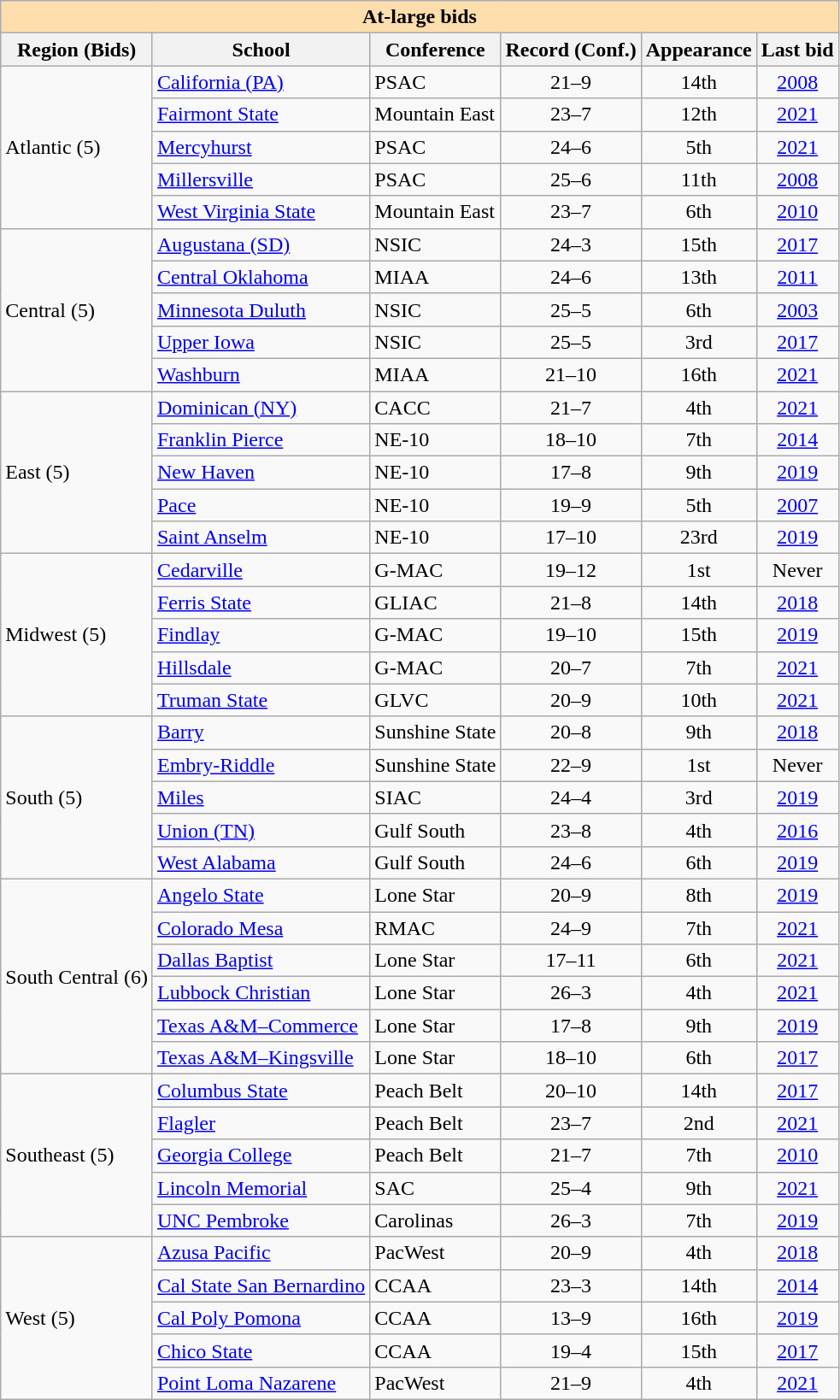<table class="wikitable sortable">
<tr>
<th colspan="8" style="background:#ffdead;">At-large bids</th>
</tr>
<tr>
<th>Region (Bids)</th>
<th>School</th>
<th>Conference</th>
<th>Record (Conf.)</th>
<th>Appearance</th>
<th>Last bid</th>
</tr>
<tr>
<td rowspan=5>Atlantic (5)</td>
<td><a href='#'>California (PA)</a></td>
<td>PSAC</td>
<td align=center>21–9</td>
<td align=center>14th</td>
<td align=center><a href='#'>2008</a></td>
</tr>
<tr>
<td><a href='#'>Fairmont State</a></td>
<td>Mountain East</td>
<td align=center>23–7</td>
<td align=center>12th</td>
<td align=center><a href='#'>2021</a></td>
</tr>
<tr>
<td><a href='#'>Mercyhurst</a></td>
<td>PSAC</td>
<td align=center>24–6</td>
<td align=center>5th</td>
<td align=center><a href='#'>2021</a></td>
</tr>
<tr>
<td><a href='#'>Millersville</a></td>
<td>PSAC</td>
<td align=center>25–6</td>
<td align=center>11th</td>
<td align=center><a href='#'>2008</a></td>
</tr>
<tr>
<td><a href='#'>West Virginia State</a></td>
<td>Mountain East</td>
<td align=center>23–7</td>
<td align=center>6th</td>
<td align=center><a href='#'>2010</a></td>
</tr>
<tr>
<td rowspan=5>Central (5)</td>
<td><a href='#'>Augustana (SD)</a></td>
<td>NSIC</td>
<td align=center>24–3</td>
<td align=center>15th</td>
<td align=center><a href='#'>2017</a></td>
</tr>
<tr>
<td><a href='#'>Central Oklahoma</a></td>
<td>MIAA</td>
<td align=center>24–6</td>
<td align=center>13th</td>
<td align=center><a href='#'>2011</a></td>
</tr>
<tr>
<td><a href='#'>Minnesota Duluth</a></td>
<td>NSIC</td>
<td align=center>25–5</td>
<td align=center>6th</td>
<td align=center><a href='#'>2003</a></td>
</tr>
<tr>
<td><a href='#'>Upper Iowa</a></td>
<td>NSIC</td>
<td align=center>25–5</td>
<td align=center>3rd</td>
<td align=center><a href='#'>2017</a></td>
</tr>
<tr>
<td><a href='#'>Washburn</a></td>
<td>MIAA</td>
<td align=center>21–10</td>
<td align=center>16th</td>
<td align=center><a href='#'>2021</a></td>
</tr>
<tr>
<td rowspan=5>East (5)</td>
<td><a href='#'>Dominican (NY)</a></td>
<td>CACC</td>
<td align=center>21–7</td>
<td align=center>4th</td>
<td align=center><a href='#'>2021</a></td>
</tr>
<tr>
<td><a href='#'>Franklin Pierce</a></td>
<td>NE-10</td>
<td align=center>18–10</td>
<td align=center>7th</td>
<td align=center><a href='#'>2014</a></td>
</tr>
<tr>
<td><a href='#'>New Haven</a></td>
<td>NE-10</td>
<td align=center>17–8</td>
<td align=center>9th</td>
<td align=center><a href='#'>2019</a></td>
</tr>
<tr>
<td><a href='#'>Pace</a></td>
<td>NE-10</td>
<td align=center>19–9</td>
<td align=center>5th</td>
<td align=center><a href='#'>2007</a></td>
</tr>
<tr>
<td><a href='#'>Saint Anselm</a></td>
<td>NE-10</td>
<td align=center>17–10</td>
<td align=center>23rd</td>
<td align=center><a href='#'>2019</a></td>
</tr>
<tr>
<td rowspan=5>Midwest (5)</td>
<td><a href='#'>Cedarville</a></td>
<td>G-MAC</td>
<td align=center>19–12</td>
<td align=center>1st</td>
<td align=center>Never</td>
</tr>
<tr>
<td><a href='#'>Ferris State</a></td>
<td>GLIAC</td>
<td align=center>21–8</td>
<td align=center>14th</td>
<td align=center><a href='#'>2018</a></td>
</tr>
<tr>
<td><a href='#'>Findlay</a></td>
<td>G-MAC</td>
<td align=center>19–10</td>
<td align=center>15th</td>
<td align=center><a href='#'>2019</a></td>
</tr>
<tr>
<td><a href='#'>Hillsdale</a></td>
<td>G-MAC</td>
<td align=center>20–7</td>
<td align=center>7th</td>
<td align=center><a href='#'>2021</a></td>
</tr>
<tr>
<td><a href='#'>Truman State</a></td>
<td>GLVC</td>
<td align=center>20–9</td>
<td align=center>10th</td>
<td align=center><a href='#'>2021</a></td>
</tr>
<tr>
<td rowspan=5>South (5)</td>
<td><a href='#'>Barry</a></td>
<td>Sunshine State</td>
<td align=center>20–8</td>
<td align=center>9th</td>
<td align=center><a href='#'>2018</a></td>
</tr>
<tr>
<td><a href='#'>Embry-Riddle</a></td>
<td>Sunshine State</td>
<td align=center>22–9</td>
<td align=center>1st</td>
<td align=center>Never</td>
</tr>
<tr>
<td><a href='#'>Miles</a></td>
<td>SIAC</td>
<td align=center>24–4</td>
<td align=center>3rd</td>
<td align=center><a href='#'>2019</a></td>
</tr>
<tr>
<td><a href='#'>Union (TN)</a></td>
<td>Gulf South</td>
<td align=center>23–8</td>
<td align=center>4th</td>
<td align=center><a href='#'>2016</a></td>
</tr>
<tr>
<td><a href='#'>West Alabama</a></td>
<td>Gulf South</td>
<td align=center>24–6</td>
<td align=center>6th</td>
<td align=center><a href='#'>2019</a></td>
</tr>
<tr>
<td rowspan=6>South Central (6)</td>
<td><a href='#'>Angelo State</a></td>
<td>Lone Star</td>
<td align=center>20–9</td>
<td align=center>8th</td>
<td align=center><a href='#'>2019</a></td>
</tr>
<tr>
<td><a href='#'>Colorado Mesa</a></td>
<td>RMAC</td>
<td align=center>24–9</td>
<td align=center>7th</td>
<td align=center><a href='#'>2021</a></td>
</tr>
<tr>
<td><a href='#'>Dallas Baptist</a></td>
<td>Lone Star</td>
<td align=center>17–11</td>
<td align=center>6th</td>
<td align=center><a href='#'>2021</a></td>
</tr>
<tr>
<td><a href='#'>Lubbock Christian</a></td>
<td>Lone Star</td>
<td align=center>26–3</td>
<td align=center>4th</td>
<td align=center><a href='#'>2021</a></td>
</tr>
<tr>
<td><a href='#'>Texas A&M–Commerce</a></td>
<td>Lone Star</td>
<td align=center>17–8</td>
<td align=center>9th</td>
<td align=center><a href='#'>2019</a></td>
</tr>
<tr>
<td><a href='#'>Texas A&M–Kingsville</a></td>
<td>Lone Star</td>
<td align=center>18–10</td>
<td align=center>6th</td>
<td align=center><a href='#'>2017</a></td>
</tr>
<tr>
<td rowspan=5>Southeast (5)</td>
<td><a href='#'>Columbus State</a></td>
<td>Peach Belt</td>
<td align=center>20–10</td>
<td align=center>14th</td>
<td align=center><a href='#'>2017</a></td>
</tr>
<tr>
<td><a href='#'>Flagler</a></td>
<td>Peach Belt</td>
<td align=center>23–7</td>
<td align=center>2nd</td>
<td align=center><a href='#'>2021</a></td>
</tr>
<tr>
<td><a href='#'>Georgia College</a></td>
<td>Peach Belt</td>
<td align=center>21–7</td>
<td align=center>7th</td>
<td align=center><a href='#'>2010</a></td>
</tr>
<tr>
<td><a href='#'>Lincoln Memorial</a></td>
<td>SAC</td>
<td align=center>25–4</td>
<td align=center>9th</td>
<td align=center><a href='#'>2021</a></td>
</tr>
<tr>
<td><a href='#'>UNC Pembroke</a></td>
<td>Carolinas</td>
<td align=center>26–3</td>
<td align=center>7th</td>
<td align=center><a href='#'>2019</a></td>
</tr>
<tr>
<td rowspan=5>West (5)</td>
<td><a href='#'>Azusa Pacific</a></td>
<td>PacWest</td>
<td align=center>20–9</td>
<td align=center>4th</td>
<td align=center><a href='#'>2018</a></td>
</tr>
<tr>
<td><a href='#'>Cal State San Bernardino</a></td>
<td>CCAA</td>
<td align=center>23–3</td>
<td align=center>14th</td>
<td align=center><a href='#'>2014</a></td>
</tr>
<tr>
<td><a href='#'>Cal Poly Pomona</a></td>
<td>CCAA</td>
<td align=center>13–9</td>
<td align=center>16th</td>
<td align=center><a href='#'>2019</a></td>
</tr>
<tr>
<td><a href='#'>Chico State</a></td>
<td>CCAA</td>
<td align=center>19–4</td>
<td align=center>15th</td>
<td align=center><a href='#'>2017</a></td>
</tr>
<tr>
<td><a href='#'>Point Loma Nazarene</a></td>
<td>PacWest</td>
<td align=center>21–9</td>
<td align=center>4th</td>
<td align=center><a href='#'>2021</a></td>
</tr>
</table>
